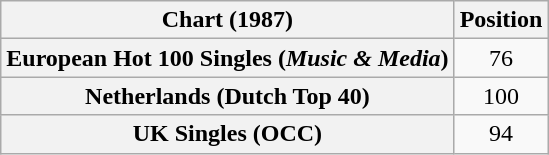<table class="wikitable plainrowheaders sortable" style="text-align:center">
<tr>
<th>Chart (1987)</th>
<th>Position</th>
</tr>
<tr>
<th scope="row">European Hot 100 Singles (<em>Music & Media</em>)</th>
<td>76</td>
</tr>
<tr>
<th scope="row">Netherlands (Dutch Top 40)</th>
<td>100</td>
</tr>
<tr>
<th scope="row">UK Singles (OCC)</th>
<td>94</td>
</tr>
</table>
